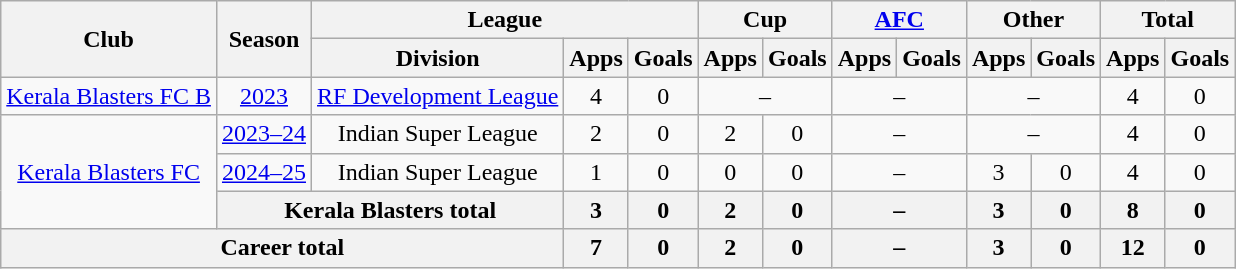<table class="wikitable" style="text-align:center">
<tr>
<th rowspan="2">Club</th>
<th rowspan="2">Season</th>
<th colspan="3">League</th>
<th colspan="2">Cup</th>
<th colspan="2"><a href='#'>AFC</a></th>
<th colspan="2">Other</th>
<th colspan="2">Total</th>
</tr>
<tr>
<th>Division</th>
<th>Apps</th>
<th>Goals</th>
<th>Apps</th>
<th>Goals</th>
<th>Apps</th>
<th>Goals</th>
<th>Apps</th>
<th>Goals</th>
<th>Apps</th>
<th>Goals</th>
</tr>
<tr>
<td rowspan="1"><a href='#'>Kerala Blasters FC B</a></td>
<td><a href='#'>2023</a></td>
<td><a href='#'>RF Development League</a></td>
<td>4</td>
<td>0</td>
<td colspan="2">–</td>
<td colspan="2">–</td>
<td colspan="2">–</td>
<td>4</td>
<td>0</td>
</tr>
<tr>
<td rowspan="3"><a href='#'>Kerala Blasters FC</a></td>
<td><a href='#'>2023–24</a></td>
<td>Indian Super League</td>
<td>2</td>
<td>0</td>
<td>2</td>
<td>0</td>
<td colspan="2">–</td>
<td colspan="2">–</td>
<td>4</td>
<td>0</td>
</tr>
<tr>
<td><a href='#'>2024–25</a></td>
<td>Indian Super League</td>
<td>1</td>
<td>0</td>
<td>0</td>
<td>0</td>
<td colspan="2">–</td>
<td>3</td>
<td>0</td>
<td>4</td>
<td>0</td>
</tr>
<tr>
<th colspan="2">Kerala Blasters total</th>
<th>3</th>
<th>0</th>
<th>2</th>
<th>0</th>
<th colspan="2">–</th>
<th>3</th>
<th>0</th>
<th>8</th>
<th>0</th>
</tr>
<tr>
<th colspan="3">Career total</th>
<th>7</th>
<th>0</th>
<th>2</th>
<th>0</th>
<th colspan="2">–</th>
<th>3</th>
<th>0</th>
<th>12</th>
<th>0</th>
</tr>
</table>
